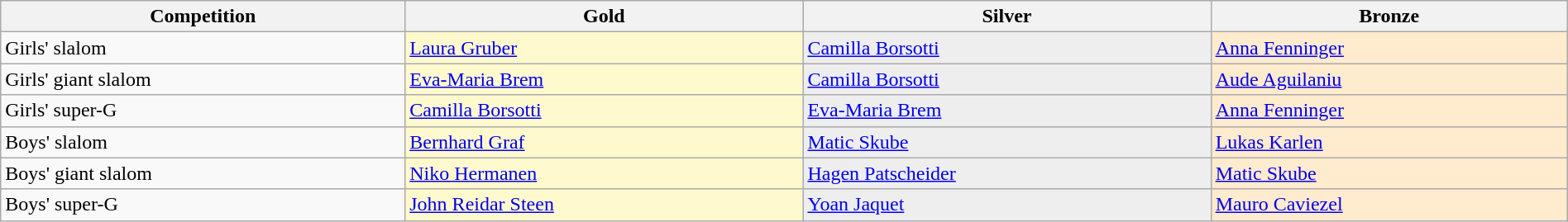<table class=wikitable width=100%>
<tr>
<th>Competition</th>
<th> Gold</th>
<th> Silver</th>
<th> Bronze</th>
</tr>
<tr>
<td>Girls' slalom</td>
<td bgcolor=FFFACD> <a href='#'>Laura Gruber</a></td>
<td bgcolor=eeeeee> <a href='#'>Camilla Borsotti</a></td>
<td bgcolor=ffebcd> <a href='#'>Anna Fenninger</a></td>
</tr>
<tr>
<td>Girls' giant slalom</td>
<td bgcolor=FFFACD> <a href='#'>Eva-Maria Brem</a></td>
<td bgcolor=eeeeee> <a href='#'>Camilla Borsotti</a></td>
<td bgcolor=ffebcd> <a href='#'>Aude Aguilaniu</a></td>
</tr>
<tr>
<td>Girls' super-G</td>
<td bgcolor=FFFACD> <a href='#'>Camilla Borsotti</a></td>
<td bgcolor=eeeeee> <a href='#'>Eva-Maria Brem</a></td>
<td bgcolor=ffebcd> <a href='#'>Anna Fenninger</a></td>
</tr>
<tr>
<td>Boys' slalom</td>
<td bgcolor=FFFACD> <a href='#'>Bernhard Graf</a></td>
<td bgcolor=eeeeee> <a href='#'>Matic Skube</a></td>
<td bgcolor=ffebcd> <a href='#'>Lukas Karlen</a></td>
</tr>
<tr>
<td>Boys' giant slalom</td>
<td bgcolor=FFFACD> <a href='#'>Niko Hermanen</a></td>
<td bgcolor=eeeeee> <a href='#'>Hagen Patscheider</a></td>
<td bgcolor=ffebcd> <a href='#'>Matic Skube</a></td>
</tr>
<tr>
<td>Boys' super-G</td>
<td bgcolor=FFFACD> <a href='#'>John Reidar Steen</a></td>
<td bgcolor=eeeeee> <a href='#'>Yoan Jaquet</a></td>
<td bgcolor=ffebcd> <a href='#'>Mauro Caviezel</a></td>
</tr>
</table>
